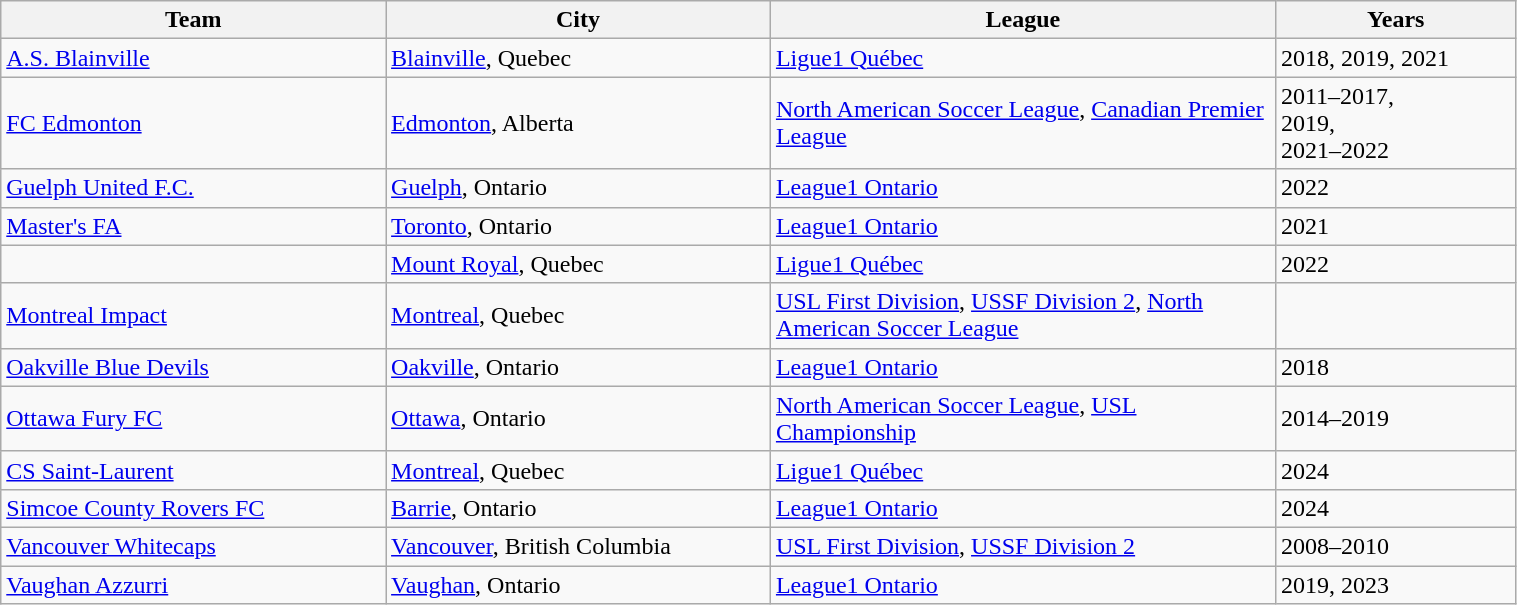<table class="wikitable sortable" style="width:80%; text-align:left">
<tr>
<th style="width:16%">Team</th>
<th style="width:16%">City</th>
<th style="width:21%">League</th>
<th style="width:10%">Years</th>
</tr>
<tr>
<td><a href='#'>A.S. Blainville</a></td>
<td><a href='#'>Blainville</a>, Quebec</td>
<td><a href='#'>Ligue1 Québec</a></td>
<td>2018, 2019, 2021</td>
</tr>
<tr>
<td><a href='#'>FC Edmonton</a> </td>
<td><a href='#'>Edmonton</a>, Alberta</td>
<td><a href='#'>North American Soccer League</a>, <a href='#'>Canadian Premier League</a></td>
<td>2011–2017,<br>2019,<br>2021–2022</td>
</tr>
<tr>
<td><a href='#'>Guelph United F.C.</a></td>
<td><a href='#'>Guelph</a>, Ontario</td>
<td><a href='#'>League1 Ontario</a></td>
<td>2022</td>
</tr>
<tr>
<td><a href='#'>Master's FA</a></td>
<td><a href='#'>Toronto</a>, Ontario</td>
<td><a href='#'>League1 Ontario</a></td>
<td>2021</td>
</tr>
<tr>
<td></td>
<td><a href='#'>Mount Royal</a>, Quebec</td>
<td><a href='#'>Ligue1 Québec</a></td>
<td>2022</td>
</tr>
<tr>
<td><a href='#'>Montreal Impact</a> </td>
<td><a href='#'>Montreal</a>, Quebec</td>
<td><a href='#'>USL First Division</a>, <a href='#'>USSF Division 2</a>, <a href='#'>North American Soccer League</a></td>
<td></td>
</tr>
<tr>
<td><a href='#'>Oakville Blue Devils</a> </td>
<td><a href='#'>Oakville</a>, Ontario</td>
<td><a href='#'>League1 Ontario</a></td>
<td>2018</td>
</tr>
<tr>
<td><a href='#'>Ottawa Fury FC</a> </td>
<td><a href='#'>Ottawa</a>, Ontario</td>
<td><a href='#'>North American Soccer League</a>, <a href='#'>USL Championship</a></td>
<td>2014–2019</td>
</tr>
<tr>
<td><a href='#'>CS Saint-Laurent</a></td>
<td><a href='#'>Montreal</a>, Quebec</td>
<td><a href='#'>Ligue1 Québec</a></td>
<td>2024</td>
</tr>
<tr>
<td><a href='#'>Simcoe County Rovers FC</a></td>
<td><a href='#'>Barrie</a>, Ontario</td>
<td><a href='#'>League1 Ontario</a></td>
<td>2024</td>
</tr>
<tr>
<td><a href='#'>Vancouver Whitecaps</a> </td>
<td><a href='#'>Vancouver</a>, British Columbia</td>
<td><a href='#'>USL First Division</a>, <a href='#'>USSF Division 2</a></td>
<td>2008–2010</td>
</tr>
<tr>
<td><a href='#'>Vaughan Azzurri</a></td>
<td><a href='#'>Vaughan</a>, Ontario</td>
<td><a href='#'>League1 Ontario</a></td>
<td>2019, 2023</td>
</tr>
</table>
